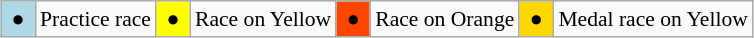<table class="wikitable" style="margin:0.5em auto; font-size:90%;position:relative;">
<tr>
<td bgcolor=LightBlue align=center> ● </td>
<td>Practice race</td>
<td bgcolor=Yellow  align=center> ● </td>
<td>Race on Yellow</td>
<td bgcolor=OrangeRed  align=center> ● </td>
<td>Race on Orange</td>
<td bgcolor=Gold align=center> ● </td>
<td>Medal race on Yellow</td>
</tr>
</table>
